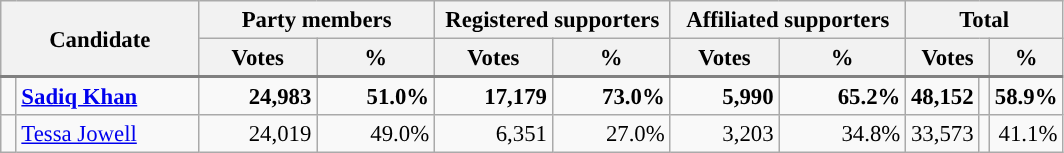<table class="wikitable" style="font-size: 95%;">
<tr>
<th colspan="2" scope="col" rowspan="2" width="125">Candidate</th>
<th scope="col" colspan="2" width="150">Party members</th>
<th scope="col" colspan="2" width="150">Registered supporters</th>
<th scope="col" colspan="2" width="150">Affiliated supporters</th>
<th scope="col" colspan="3" width="75">Total</th>
</tr>
<tr style="background-color:#E9E9E9; border-bottom: 2px solid gray;">
<th>Votes</th>
<th>%</th>
<th>Votes</th>
<th>%</th>
<th>Votes</th>
<th>%</th>
<th scope="col" colspan="2">Votes</th>
<th>%</th>
</tr>
<tr align="right">
<td style="background-color: "></td>
<td scope="row" align="left"><strong><a href='#'>Sadiq Khan</a></strong> </td>
<td><strong>24,983</strong></td>
<td><strong>51.0%</strong></td>
<td><strong>17,179</strong></td>
<td><strong>73.0%</strong></td>
<td><strong>5,990</strong></td>
<td><strong>65.2%</strong></td>
<td><strong>48,152</strong></td>
<td align=center></td>
<td><strong>58.9%</strong></td>
</tr>
<tr align="right">
<td style="background-color: "></td>
<td scope="row" align="left"><a href='#'>Tessa Jowell</a></td>
<td>24,019</td>
<td>49.0%</td>
<td>6,351</td>
<td>27.0%</td>
<td>3,203</td>
<td>34.8%</td>
<td>33,573</td>
<td align=center></td>
<td>41.1%</td>
</tr>
</table>
